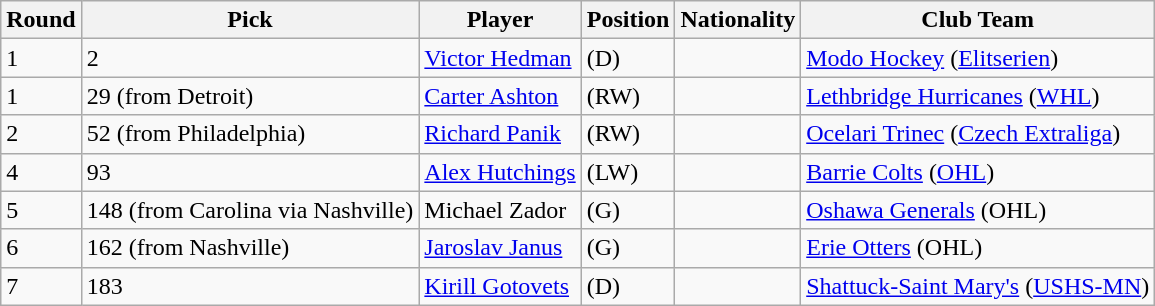<table class="wikitable sortable sortable">
<tr>
<th>Round</th>
<th>Pick</th>
<th>Player</th>
<th>Position</th>
<th>Nationality</th>
<th>Club Team</th>
</tr>
<tr>
<td>1</td>
<td>2</td>
<td><a href='#'>Victor Hedman</a></td>
<td>(D)</td>
<td></td>
<td><a href='#'>Modo Hockey</a> (<a href='#'>Elitserien</a>)</td>
</tr>
<tr>
<td>1</td>
<td>29 (from Detroit)</td>
<td><a href='#'>Carter Ashton</a></td>
<td>(RW)</td>
<td></td>
<td><a href='#'>Lethbridge Hurricanes</a> (<a href='#'>WHL</a>)</td>
</tr>
<tr>
<td>2</td>
<td>52 (from Philadelphia)</td>
<td><a href='#'>Richard Panik</a></td>
<td>(RW)</td>
<td></td>
<td><a href='#'>Ocelari Trinec</a> (<a href='#'>Czech Extraliga</a>)</td>
</tr>
<tr>
<td>4</td>
<td>93</td>
<td><a href='#'>Alex Hutchings</a></td>
<td>(LW)</td>
<td></td>
<td><a href='#'>Barrie Colts</a> (<a href='#'>OHL</a>)</td>
</tr>
<tr>
<td>5</td>
<td>148 (from Carolina via Nashville)</td>
<td>Michael Zador</td>
<td>(G)</td>
<td></td>
<td><a href='#'>Oshawa Generals</a> (OHL)</td>
</tr>
<tr>
<td>6</td>
<td>162 (from Nashville)</td>
<td><a href='#'>Jaroslav Janus</a></td>
<td>(G)</td>
<td></td>
<td><a href='#'>Erie Otters</a> (OHL)</td>
</tr>
<tr>
<td>7</td>
<td>183</td>
<td><a href='#'>Kirill Gotovets</a></td>
<td>(D)</td>
<td></td>
<td><a href='#'>Shattuck-Saint Mary's</a> (<a href='#'>USHS-MN</a>)</td>
</tr>
</table>
